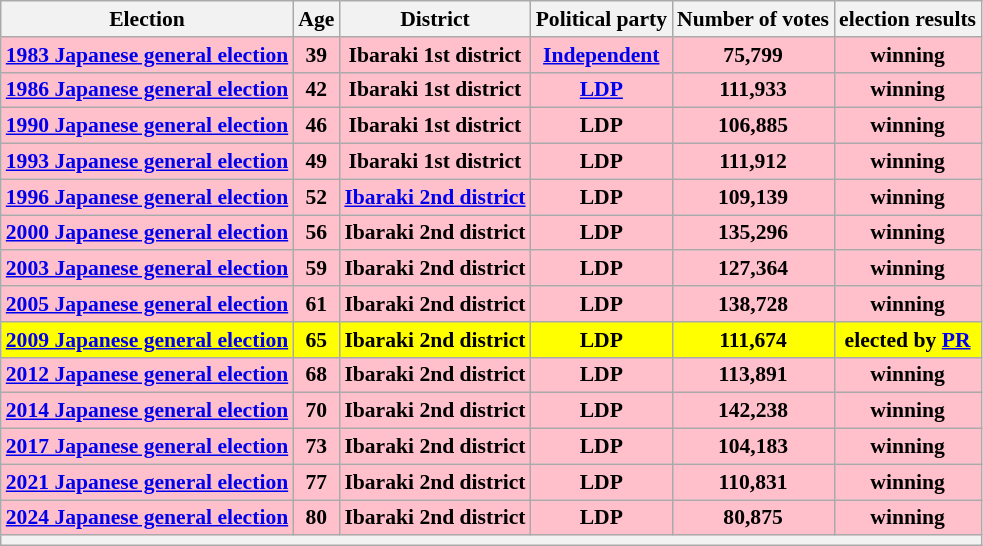<table class="wikitable" style="text-align:center; font-size:90%">
<tr>
<th>Election</th>
<th>Age</th>
<th>District</th>
<th>Political party</th>
<th>Number of votes</th>
<th>election results</th>
</tr>
<tr>
<td style="background:Pink;"><strong><a href='#'>1983 Japanese general election</a></strong></td>
<td style="background:Pink;"><strong>39</strong></td>
<td style="background:Pink;"><strong>Ibaraki 1st district</strong></td>
<td style="background:Pink;"><strong><a href='#'>Independent</a></strong></td>
<td style="background:Pink;"><strong>75,799</strong></td>
<td style="background:Pink;"><strong>winning</strong></td>
</tr>
<tr>
<td style="background:Pink;"><strong><a href='#'>1986 Japanese general election</a></strong></td>
<td style="background:Pink;"><strong>42</strong></td>
<td style="background:Pink;"><strong>Ibaraki 1st district</strong></td>
<td style="background:Pink;"><strong><a href='#'>LDP</a></strong></td>
<td style="background:Pink;"><strong>111,933</strong></td>
<td style="background:Pink;"><strong>winning</strong></td>
</tr>
<tr>
<td style="background:Pink;"><strong><a href='#'>1990 Japanese general election</a></strong></td>
<td style="background:Pink;"><strong>46</strong></td>
<td style="background:Pink;"><strong>Ibaraki 1st district</strong></td>
<td style="background:Pink;"><strong>LDP</strong></td>
<td style="background:Pink;"><strong>106,885</strong></td>
<td style="background:Pink;"><strong>winning</strong></td>
</tr>
<tr>
<td style="background:Pink;"><strong><a href='#'>1993 Japanese general election</a></strong></td>
<td style="background:Pink;"><strong>49</strong></td>
<td style="background:Pink;"><strong>Ibaraki 1st district</strong></td>
<td style="background:Pink;"><strong>LDP</strong></td>
<td style="background:Pink;"><strong>111,912</strong></td>
<td style="background:Pink;"><strong>winning</strong></td>
</tr>
<tr>
<td style="background:Pink;"><strong><a href='#'>1996 Japanese general election</a></strong></td>
<td style="background:Pink;"><strong>52</strong></td>
<td style="background:Pink;"><strong><a href='#'>Ibaraki 2nd district</a></strong></td>
<td style="background:Pink;"><strong>LDP</strong></td>
<td style="background:Pink;"><strong>109,139</strong></td>
<td style="background:Pink;"><strong>winning</strong></td>
</tr>
<tr>
<td style="background:Pink;"><strong><a href='#'>2000 Japanese general election</a></strong></td>
<td style="background:Pink;"><strong>56</strong></td>
<td style="background:Pink;"><strong>Ibaraki 2nd district</strong></td>
<td style="background:Pink;"><strong>LDP</strong></td>
<td style="background:Pink;"><strong>135,296</strong></td>
<td style="background:Pink;"><strong>winning</strong></td>
</tr>
<tr>
<td style="background:Pink;"><strong><a href='#'>2003 Japanese general election</a></strong></td>
<td style="background:Pink;"><strong>59</strong></td>
<td style="background:Pink;"><strong>Ibaraki 2nd district</strong></td>
<td style="background:Pink;"><strong>LDP</strong></td>
<td style="background:Pink;"><strong>127,364</strong></td>
<td style="background:Pink;"><strong>winning</strong></td>
</tr>
<tr>
<td style="background:Pink;"><strong><a href='#'>2005 Japanese general election</a></strong></td>
<td style="background:Pink;"><strong>61</strong></td>
<td style="background:Pink;"><strong>Ibaraki 2nd district</strong></td>
<td style="background:Pink;"><strong>LDP</strong></td>
<td style="background:Pink;"><strong>138,728</strong></td>
<td style="background:Pink;"><strong>winning</strong></td>
</tr>
<tr>
<td style="background:Yellow;"><strong><a href='#'>2009 Japanese general election</a></strong></td>
<td style="background:Yellow;"><strong>65</strong></td>
<td style="background:Yellow;"><strong>Ibaraki 2nd district</strong></td>
<td style="background:Yellow;"><strong>LDP</strong></td>
<td style="background:Yellow;"><strong>111,674</strong></td>
<td style="background:Yellow;"><strong>elected by <a href='#'>PR</a></strong></td>
</tr>
<tr>
<td style="background:Pink;"><strong><a href='#'>2012 Japanese general election</a></strong></td>
<td style="background:Pink;"><strong>68</strong></td>
<td style="background:Pink;"><strong>Ibaraki 2nd district</strong></td>
<td style="background:Pink;"><strong>LDP</strong></td>
<td style="background:Pink;"><strong>113,891</strong></td>
<td style="background:Pink;"><strong>winning</strong></td>
</tr>
<tr>
<td style="background:Pink;"><strong><a href='#'>2014 Japanese general election</a></strong></td>
<td style="background:Pink;"><strong>70</strong></td>
<td style="background:Pink;"><strong>Ibaraki 2nd district</strong></td>
<td style="background:Pink;"><strong>LDP</strong></td>
<td style="background:Pink;"><strong>142,238</strong></td>
<td style="background:Pink;"><strong>winning</strong></td>
</tr>
<tr>
<td style="background:Pink;"><strong><a href='#'>2017 Japanese general election</a></strong></td>
<td style="background:Pink;"><strong>73</strong></td>
<td style="background:Pink;"><strong>Ibaraki 2nd district</strong></td>
<td style="background:Pink;"><strong>LDP</strong></td>
<td style="background:Pink;"><strong>104,183</strong></td>
<td style="background:Pink;"><strong>winning</strong></td>
</tr>
<tr>
<td style="background:Pink;"><strong><a href='#'>2021 Japanese general election</a></strong></td>
<td style="background:Pink;"><strong>77</strong></td>
<td style="background:Pink;"><strong>Ibaraki 2nd district</strong></td>
<td style="background:Pink;"><strong>LDP</strong></td>
<td style="background:Pink;"><strong>110,831</strong></td>
<td style="background:Pink;"><strong>winning</strong></td>
</tr>
<tr>
<td style="background:Pink;"><strong><a href='#'>2024 Japanese general election</a></strong></td>
<td style="background:Pink;"><strong>80</strong></td>
<td style="background:Pink;"><strong>Ibaraki 2nd district</strong></td>
<td style="background:Pink;"><strong>LDP</strong></td>
<td style="background:Pink;"><strong>80,875</strong></td>
<td style="background:Pink;"><strong>winning</strong></td>
</tr>
<tr>
<th colspan="6"></th>
</tr>
</table>
